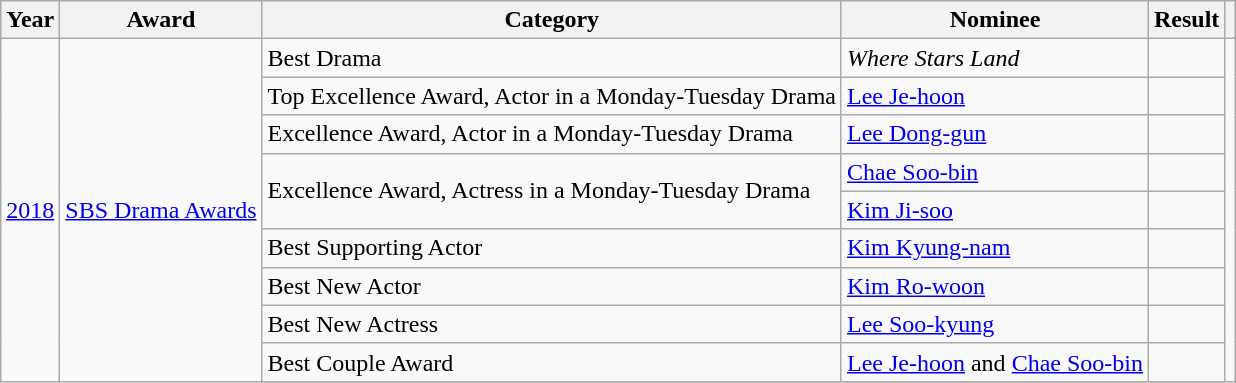<table class="wikitable">
<tr>
<th>Year</th>
<th>Award</th>
<th>Category</th>
<th>Nominee</th>
<th>Result</th>
<th></th>
</tr>
<tr>
<td rowspan=10><a href='#'>2018</a></td>
<td rowspan=10><a href='#'>SBS Drama Awards</a></td>
<td>Best Drama</td>
<td><em>Where Stars Land</em></td>
<td></td>
<td rowspan=10></td>
</tr>
<tr>
<td>Top Excellence Award, Actor in a Monday-Tuesday Drama</td>
<td><a href='#'>Lee Je-hoon</a></td>
<td></td>
</tr>
<tr>
<td>Excellence Award, Actor in a Monday-Tuesday Drama</td>
<td><a href='#'>Lee Dong-gun</a></td>
<td></td>
</tr>
<tr>
<td rowspan=2>Excellence Award, Actress in a Monday-Tuesday Drama</td>
<td><a href='#'>Chae Soo-bin</a></td>
<td></td>
</tr>
<tr>
<td><a href='#'>Kim Ji-soo</a></td>
<td></td>
</tr>
<tr>
<td>Best Supporting Actor</td>
<td><a href='#'>Kim Kyung-nam</a></td>
<td></td>
</tr>
<tr>
<td>Best New Actor</td>
<td><a href='#'>Kim Ro-woon</a></td>
<td></td>
</tr>
<tr>
<td>Best New Actress</td>
<td><a href='#'>Lee Soo-kyung</a></td>
<td></td>
</tr>
<tr>
<td>Best Couple Award</td>
<td><a href='#'>Lee Je-hoon</a> and <a href='#'>Chae Soo-bin</a></td>
<td></td>
</tr>
<tr>
</tr>
</table>
